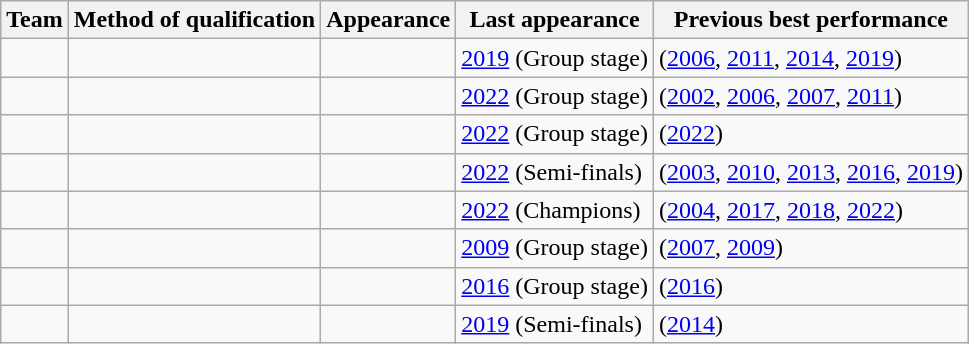<table class="wikitable sortable">
<tr>
<th>Team</th>
<th>Method of qualification</th>
<th data-sort-type="number">Appearance</th>
<th>Last appearance</th>
<th>Previous best performance</th>
</tr>
<tr>
<td></td>
<td></td>
<td></td>
<td><a href='#'>2019</a> (Group stage)</td>
<td> (<a href='#'>2006</a>, <a href='#'>2011</a>, <a href='#'>2014</a>, <a href='#'>2019</a>)</td>
</tr>
<tr>
<td></td>
<td></td>
<td></td>
<td><a href='#'>2022</a> (Group stage)</td>
<td> (<a href='#'>2002</a>, <a href='#'>2006</a>, <a href='#'>2007</a>, <a href='#'>2011</a>)</td>
</tr>
<tr>
<td></td>
<td></td>
<td></td>
<td><a href='#'>2022</a> (Group stage)</td>
<td> (<a href='#'>2022</a>)</td>
</tr>
<tr>
<td></td>
<td></td>
<td></td>
<td><a href='#'>2022</a> (Semi-finals)</td>
<td> (<a href='#'>2003</a>, <a href='#'>2010</a>, <a href='#'>2013</a>, <a href='#'>2016</a>, <a href='#'>2019</a>)</td>
</tr>
<tr>
<td></td>
<td></td>
<td></td>
<td><a href='#'>2022</a> (Champions)</td>
<td> (<a href='#'>2004</a>, <a href='#'>2017</a>, <a href='#'>2018</a>, <a href='#'>2022</a>)</td>
</tr>
<tr>
<td></td>
<td></td>
<td></td>
<td><a href='#'>2009</a> (Group stage)</td>
<td> (<a href='#'>2007</a>, <a href='#'>2009</a>)</td>
</tr>
<tr>
<td></td>
<td></td>
<td></td>
<td><a href='#'>2016</a> (Group stage)</td>
<td> (<a href='#'>2016</a>)</td>
</tr>
<tr>
<td></td>
<td></td>
<td></td>
<td><a href='#'>2019</a> (Semi-finals)</td>
<td> (<a href='#'>2014</a>)</td>
</tr>
</table>
